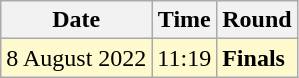<table class="wikitable">
<tr>
<th>Date</th>
<th>Time</th>
<th>Round</th>
</tr>
<tr style=background:lemonchiffon>
<td>8 August 2022</td>
<td>11:19</td>
<td><strong>Finals</strong></td>
</tr>
</table>
